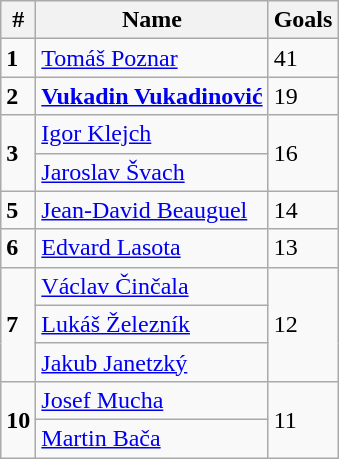<table class="wikitable">
<tr>
<th>#</th>
<th>Name</th>
<th>Goals</th>
</tr>
<tr>
<td><strong>1</strong></td>
<td> <a href='#'>Tomáš Poznar</a></td>
<td>41</td>
</tr>
<tr>
<td><strong>2</strong></td>
<td> <strong><a href='#'>Vukadin Vukadinović</a></strong></td>
<td>19</td>
</tr>
<tr>
<td rowspan="2"><strong>3</strong></td>
<td> <a href='#'>Igor Klejch</a></td>
<td rowspan="2">16</td>
</tr>
<tr>
<td> <a href='#'>Jaroslav Švach</a></td>
</tr>
<tr>
<td><strong>5</strong></td>
<td> <a href='#'>Jean-David Beauguel</a></td>
<td>14</td>
</tr>
<tr>
<td><strong>6</strong></td>
<td> <a href='#'>Edvard Lasota</a></td>
<td>13</td>
</tr>
<tr>
<td rowspan="3"><strong>7</strong></td>
<td> <a href='#'>Václav Činčala</a></td>
<td rowspan="3">12</td>
</tr>
<tr>
<td> <a href='#'>Lukáš Železník</a></td>
</tr>
<tr>
<td> <a href='#'>Jakub Janetzký</a></td>
</tr>
<tr>
<td rowspan="2"><strong>10</strong></td>
<td> <a href='#'>Josef Mucha</a></td>
<td rowspan="2">11</td>
</tr>
<tr>
<td> <a href='#'>Martin Bača</a></td>
</tr>
</table>
